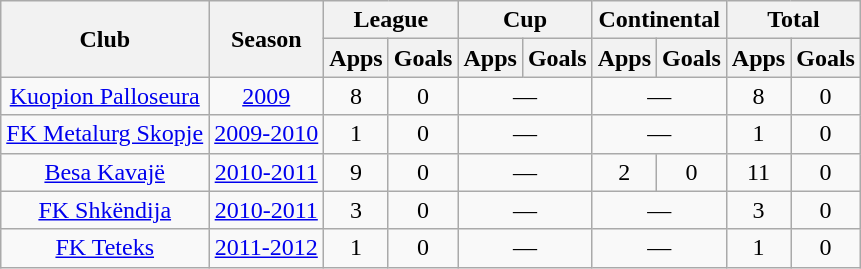<table class="wikitable" style="text-align:center;">
<tr>
<th rowspan="2">Club</th>
<th rowspan="2">Season</th>
<th colspan="2">League</th>
<th colspan="2">Cup</th>
<th colspan="2">Continental</th>
<th colspan="2">Total</th>
</tr>
<tr>
<th>Apps</th>
<th>Goals</th>
<th>Apps</th>
<th>Goals</th>
<th>Apps</th>
<th>Goals</th>
<th>Apps</th>
<th>Goals</th>
</tr>
<tr>
<td rowspan="1"><a href='#'>Kuopion Palloseura</a></td>
<td><a href='#'>2009</a></td>
<td>8</td>
<td>0</td>
<td colspan="2">—</td>
<td colspan="2">—</td>
<td>8</td>
<td>0</td>
</tr>
<tr>
<td rowspan="1"><a href='#'>FK Metalurg Skopje</a></td>
<td><a href='#'>2009-2010</a></td>
<td>1</td>
<td>0</td>
<td colspan="2">—</td>
<td colspan="2">—</td>
<td>1</td>
<td>0</td>
</tr>
<tr>
<td rowspan="1"><a href='#'>Besa Kavajë</a></td>
<td><a href='#'>2010-2011</a></td>
<td>9</td>
<td>0</td>
<td colspan="2">—</td>
<td>2</td>
<td>0</td>
<td>11</td>
<td>0</td>
</tr>
<tr>
<td rowspan="1"><a href='#'>FK Shkëndija</a></td>
<td><a href='#'>2010-2011</a></td>
<td>3</td>
<td>0</td>
<td colspan="2">—</td>
<td colspan="2">—</td>
<td>3</td>
<td>0</td>
</tr>
<tr>
<td rowspan="1"><a href='#'>FK Teteks</a></td>
<td><a href='#'>2011-2012</a></td>
<td>1</td>
<td>0</td>
<td colspan="2">—</td>
<td colspan="2">—</td>
<td>1</td>
<td>0</td>
</tr>
</table>
